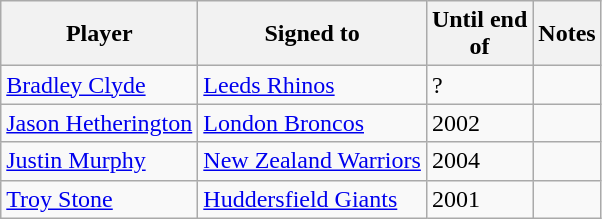<table class="wikitable">
<tr>
<th>Player</th>
<th>Signed to</th>
<th>Until end <br> of</th>
<th>Notes</th>
</tr>
<tr>
<td><a href='#'>Bradley Clyde</a></td>
<td><a href='#'>Leeds Rhinos</a></td>
<td>?</td>
<td></td>
</tr>
<tr>
<td><a href='#'>Jason Hetherington</a></td>
<td><a href='#'>London Broncos</a></td>
<td>2002</td>
<td></td>
</tr>
<tr>
<td><a href='#'>Justin Murphy</a></td>
<td><a href='#'>New Zealand Warriors</a></td>
<td>2004</td>
<td></td>
</tr>
<tr>
<td><a href='#'>Troy Stone</a></td>
<td><a href='#'>Huddersfield Giants</a></td>
<td>2001</td>
<td></td>
</tr>
</table>
